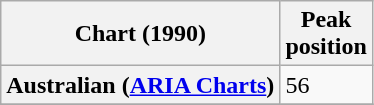<table class="wikitable sortable plainrowheaders">
<tr>
<th scope="col">Chart (1990)</th>
<th scope="col">Peak<br>position</th>
</tr>
<tr>
<th scope="row">Australian (<a href='#'>ARIA Charts</a>)</th>
<td>56</td>
</tr>
<tr>
</tr>
</table>
